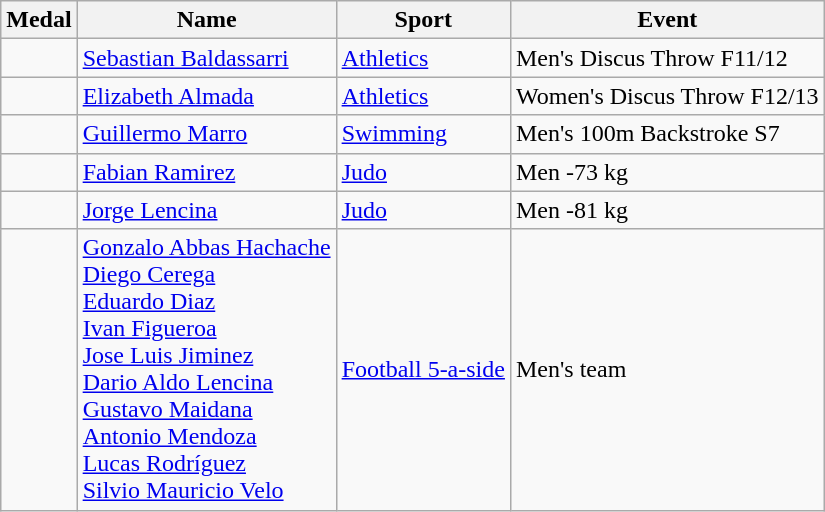<table class="wikitable sortable">
<tr>
<th>Medal</th>
<th>Name</th>
<th>Sport</th>
<th>Event</th>
</tr>
<tr>
<td></td>
<td><a href='#'>Sebastian Baldassarri</a></td>
<td><a href='#'>Athletics</a></td>
<td>Men's Discus Throw F11/12</td>
</tr>
<tr>
<td></td>
<td><a href='#'>Elizabeth Almada</a></td>
<td><a href='#'>Athletics</a></td>
<td>Women's Discus Throw F12/13</td>
</tr>
<tr>
<td></td>
<td><a href='#'>Guillermo Marro</a></td>
<td><a href='#'>Swimming</a></td>
<td>Men's 100m Backstroke S7</td>
</tr>
<tr>
<td></td>
<td><a href='#'>Fabian Ramirez</a></td>
<td><a href='#'>Judo</a></td>
<td>Men -73 kg</td>
</tr>
<tr>
<td></td>
<td><a href='#'>Jorge Lencina</a></td>
<td><a href='#'>Judo</a></td>
<td>Men -81 kg</td>
</tr>
<tr>
<td></td>
<td><a href='#'>Gonzalo Abbas Hachache</a><br> <a href='#'>Diego Cerega</a><br> <a href='#'>Eduardo Diaz</a><br> <a href='#'>Ivan Figueroa</a><br> <a href='#'>Jose Luis Jiminez</a><br> <a href='#'>Dario Aldo Lencina</a><br> <a href='#'>Gustavo Maidana</a><br> <a href='#'>Antonio Mendoza</a><br> <a href='#'>Lucas Rodríguez</a><br> <a href='#'>Silvio Mauricio Velo</a></td>
<td><a href='#'>Football 5-a-side</a></td>
<td>Men's team</td>
</tr>
</table>
